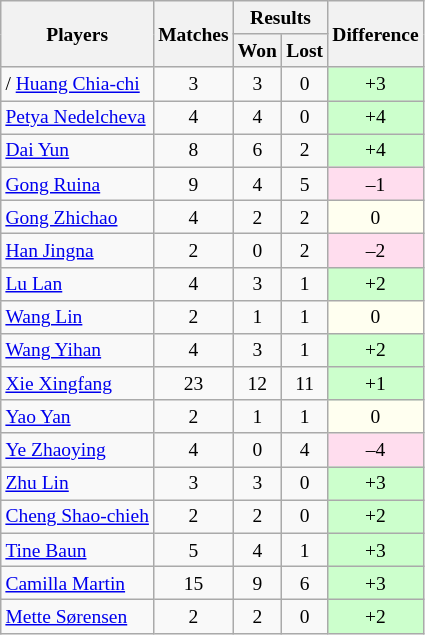<table class=wikitable style="text-align:center; font-size:small">
<tr>
<th rowspan="2">Players</th>
<th rowspan="2">Matches</th>
<th colspan="2">Results</th>
<th rowspan="2">Difference</th>
</tr>
<tr>
<th>Won</th>
<th>Lost</th>
</tr>
<tr>
<td align="left">/ <a href='#'>Huang Chia-chi</a></td>
<td>3</td>
<td>3</td>
<td>0</td>
<td bgcolor="#ccffcc">+3</td>
</tr>
<tr>
<td align="left"> <a href='#'>Petya Nedelcheva</a></td>
<td>4</td>
<td>4</td>
<td>0</td>
<td bgcolor="#ccffcc">+4</td>
</tr>
<tr>
<td align="left"> <a href='#'>Dai Yun</a></td>
<td>8</td>
<td>6</td>
<td>2</td>
<td bgcolor="#ccffcc">+4</td>
</tr>
<tr>
<td align="left"> <a href='#'>Gong Ruina</a></td>
<td>9</td>
<td>4</td>
<td>5</td>
<td bgcolor="#ffddee">–1</td>
</tr>
<tr>
<td align="left"> <a href='#'>Gong Zhichao</a></td>
<td>4</td>
<td>2</td>
<td>2</td>
<td bgcolor="#fffff0">0</td>
</tr>
<tr>
<td align="left"> <a href='#'>Han Jingna</a></td>
<td>2</td>
<td>0</td>
<td>2</td>
<td bgcolor="#ffddee">–2</td>
</tr>
<tr>
<td align="left"> <a href='#'>Lu Lan</a></td>
<td>4</td>
<td>3</td>
<td>1</td>
<td bgcolor="#ccffcc">+2</td>
</tr>
<tr>
<td align="left"> <a href='#'>Wang Lin</a></td>
<td>2</td>
<td>1</td>
<td>1</td>
<td bgcolor="#fffff0">0</td>
</tr>
<tr>
<td align="left"> <a href='#'>Wang Yihan</a></td>
<td>4</td>
<td>3</td>
<td>1</td>
<td bgcolor="#ccffcc">+2</td>
</tr>
<tr>
<td align="left"> <a href='#'>Xie Xingfang</a></td>
<td>23</td>
<td>12</td>
<td>11</td>
<td bgcolor="#ccffcc">+1</td>
</tr>
<tr>
<td align="left"> <a href='#'>Yao Yan</a></td>
<td>2</td>
<td>1</td>
<td>1</td>
<td bgcolor="#fffff0">0</td>
</tr>
<tr>
<td align="left"> <a href='#'>Ye Zhaoying</a></td>
<td>4</td>
<td>0</td>
<td>4</td>
<td bgcolor="#ffddee">–4</td>
</tr>
<tr>
<td align="left"> <a href='#'>Zhu Lin</a></td>
<td>3</td>
<td>3</td>
<td>0</td>
<td bgcolor="#ccffcc">+3</td>
</tr>
<tr>
<td align="left"> <a href='#'>Cheng Shao-chieh</a></td>
<td>2</td>
<td>2</td>
<td>0</td>
<td bgcolor="#ccffcc">+2</td>
</tr>
<tr>
<td align="left"> <a href='#'>Tine Baun</a></td>
<td>5</td>
<td>4</td>
<td>1</td>
<td bgcolor="#ccffcc">+3</td>
</tr>
<tr>
<td align="left"> <a href='#'>Camilla Martin</a></td>
<td>15</td>
<td>9</td>
<td>6</td>
<td bgcolor="#ccffcc">+3</td>
</tr>
<tr>
<td align="left"> <a href='#'>Mette Sørensen</a></td>
<td>2</td>
<td>2</td>
<td>0</td>
<td bgcolor="#ccffcc">+2</td>
</tr>
</table>
